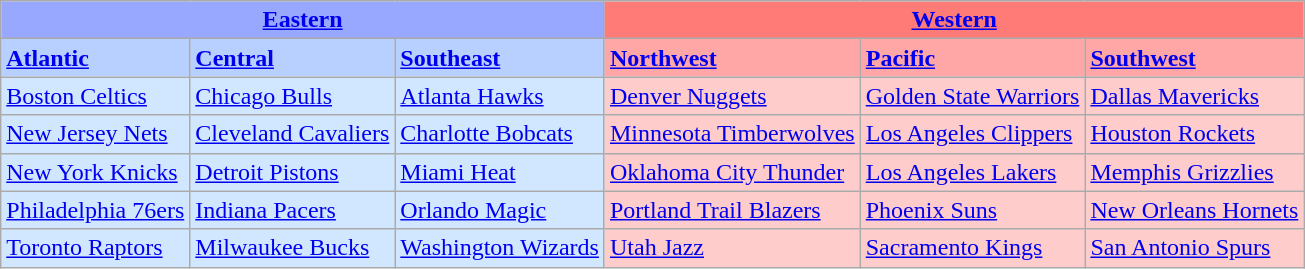<table class="wikitable">
<tr>
<th colspan="3" style="background-color: #99A8FF;"><a href='#'>Eastern</a></th>
<th colspan="3" style="background-color: #FF7B77;"><a href='#'>Western</a></th>
</tr>
<tr>
<td style="background-color: #B7D0FF;"><strong><a href='#'>Atlantic</a></strong></td>
<td style="background-color: #B7D0FF;"><strong><a href='#'>Central</a></strong></td>
<td style="background-color: #B7D0FF;"><strong><a href='#'>Southeast</a></strong></td>
<td style="background-color: #FFA7A7;"><strong><a href='#'>Northwest</a></strong></td>
<td style="background-color: #FFA7A7;"><strong><a href='#'>Pacific</a></strong></td>
<td style="background-color: #FFA7A7;"><strong><a href='#'>Southwest</a></strong></td>
</tr>
<tr>
<td style="background-color: #D0E7FF;"><a href='#'>Boston Celtics</a></td>
<td style="background-color: #D0E7FF;"><a href='#'>Chicago Bulls</a></td>
<td style="background-color: #D0E7FF;"><a href='#'>Atlanta Hawks</a></td>
<td style="background-color: #FFCCCC;"><a href='#'>Denver Nuggets</a></td>
<td style="background-color: #FFCCCC;"><a href='#'>Golden State Warriors</a></td>
<td style="background-color: #FFCCCC;"><a href='#'>Dallas Mavericks</a></td>
</tr>
<tr>
<td style="background-color: #D0E7FF;"><a href='#'>New Jersey Nets</a></td>
<td style="background-color: #D0E7FF;"><a href='#'>Cleveland Cavaliers</a></td>
<td style="background-color: #D0E7FF;"><a href='#'>Charlotte Bobcats</a></td>
<td style="background-color: #FFCCCC;"><a href='#'>Minnesota Timberwolves</a></td>
<td style="background-color: #FFCCCC;"><a href='#'>Los Angeles Clippers</a></td>
<td style="background-color: #FFCCCC;"><a href='#'>Houston Rockets</a></td>
</tr>
<tr>
<td style="background-color: #D0E7FF;"><a href='#'>New York Knicks</a></td>
<td style="background-color: #D0E7FF;"><a href='#'>Detroit Pistons</a></td>
<td style="background-color: #D0E7FF;"><a href='#'>Miami Heat</a></td>
<td style="background-color: #FFCCCC;"><a href='#'>Oklahoma City Thunder</a></td>
<td style="background-color: #FFCCCC;"><a href='#'>Los Angeles Lakers</a></td>
<td style="background-color: #FFCCCC;"><a href='#'>Memphis Grizzlies</a></td>
</tr>
<tr>
<td style="background-color: #D0E7FF;"><a href='#'>Philadelphia 76ers</a></td>
<td style="background-color: #D0E7FF;"><a href='#'>Indiana Pacers</a></td>
<td style="background-color: #D0E7FF;"><a href='#'>Orlando Magic</a></td>
<td style="background-color: #FFCCCC;"><a href='#'>Portland Trail Blazers</a></td>
<td style="background-color: #FFCCCC;"><a href='#'>Phoenix Suns</a></td>
<td style="background-color: #FFCCCC;"><a href='#'>New Orleans Hornets</a></td>
</tr>
<tr>
<td style="background-color: #D0E7FF;"><a href='#'>Toronto Raptors</a></td>
<td style="background-color: #D0E7FF;"><a href='#'>Milwaukee Bucks</a></td>
<td style="background-color: #D0E7FF;"><a href='#'>Washington Wizards</a></td>
<td style="background-color: #FFCCCC;"><a href='#'>Utah Jazz</a></td>
<td style="background-color: #FFCCCC;"><a href='#'>Sacramento Kings</a></td>
<td style="background-color: #FFCCCC;"><a href='#'>San Antonio Spurs</a></td>
</tr>
</table>
